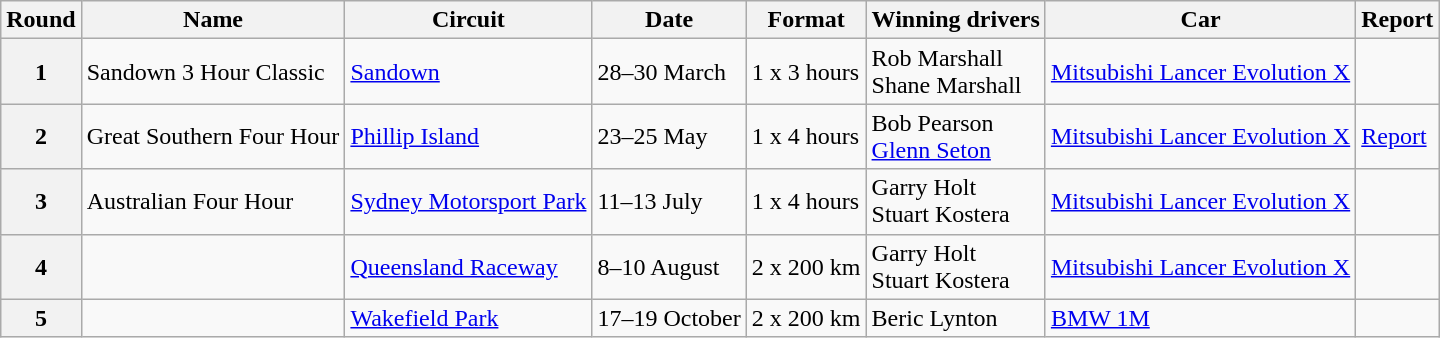<table class="wikitable">
<tr>
<th>Round</th>
<th>Name</th>
<th>Circuit</th>
<th>Date</th>
<th>Format</th>
<th>Winning drivers</th>
<th>Car</th>
<th>Report</th>
</tr>
<tr>
<th>1</th>
<td>Sandown 3 Hour Classic</td>
<td><a href='#'>Sandown</a></td>
<td>28–30 March</td>
<td>1 x 3 hours</td>
<td>Rob Marshall<br>Shane Marshall</td>
<td><a href='#'>Mitsubishi Lancer Evolution X</a></td>
<td></td>
</tr>
<tr>
<th>2</th>
<td>Great Southern Four Hour</td>
<td><a href='#'>Phillip Island</a></td>
<td>23–25 May</td>
<td>1 x 4 hours</td>
<td>Bob Pearson<br><a href='#'>Glenn Seton</a></td>
<td><a href='#'>Mitsubishi Lancer Evolution X</a></td>
<td><a href='#'>Report</a></td>
</tr>
<tr>
<th>3</th>
<td>Australian Four Hour</td>
<td><a href='#'>Sydney Motorsport Park</a></td>
<td>11–13 July</td>
<td>1 x 4 hours</td>
<td>Garry Holt<br>Stuart Kostera</td>
<td><a href='#'>Mitsubishi Lancer Evolution X</a></td>
<td></td>
</tr>
<tr>
<th>4</th>
<td></td>
<td><a href='#'>Queensland Raceway</a></td>
<td>8–10 August</td>
<td>2 x 200 km</td>
<td>Garry Holt<br>Stuart Kostera</td>
<td><a href='#'>Mitsubishi Lancer Evolution X</a></td>
<td></td>
</tr>
<tr>
<th>5</th>
<td></td>
<td><a href='#'>Wakefield Park</a></td>
<td>17–19 October</td>
<td>2 x 200 km</td>
<td>Beric Lynton</td>
<td><a href='#'>BMW 1M</a></td>
<td></td>
</tr>
</table>
